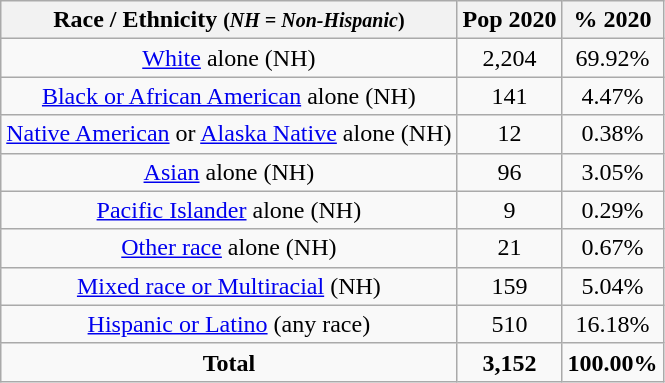<table class="wikitable" style="text-align:center;">
<tr>
<th>Race / Ethnicity <small>(<em>NH = Non-Hispanic</em>)</small></th>
<th>Pop 2020</th>
<th>% 2020</th>
</tr>
<tr>
<td><a href='#'>White</a> alone (NH)</td>
<td>2,204</td>
<td>69.92%</td>
</tr>
<tr>
<td><a href='#'>Black or African American</a> alone (NH)</td>
<td>141</td>
<td>4.47%</td>
</tr>
<tr>
<td><a href='#'>Native American</a> or <a href='#'>Alaska Native</a> alone (NH)</td>
<td>12</td>
<td>0.38%</td>
</tr>
<tr>
<td><a href='#'>Asian</a> alone (NH)</td>
<td>96</td>
<td>3.05%</td>
</tr>
<tr>
<td><a href='#'>Pacific Islander</a> alone (NH)</td>
<td>9</td>
<td>0.29%</td>
</tr>
<tr>
<td><a href='#'>Other race</a> alone (NH)</td>
<td>21</td>
<td>0.67%</td>
</tr>
<tr>
<td><a href='#'>Mixed race or Multiracial</a> (NH)</td>
<td>159</td>
<td>5.04%</td>
</tr>
<tr>
<td><a href='#'>Hispanic or Latino</a> (any race)</td>
<td>510</td>
<td>16.18%</td>
</tr>
<tr>
<td><strong>Total</strong></td>
<td><strong>3,152</strong></td>
<td><strong>100.00%</strong></td>
</tr>
</table>
